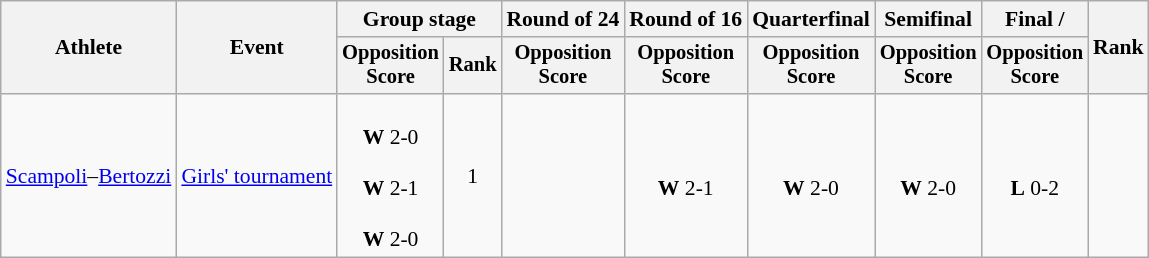<table class="wikitable" style="font-size:90%">
<tr>
<th rowspan=2>Athlete</th>
<th rowspan=2>Event</th>
<th colspan=2>Group stage</th>
<th>Round of 24</th>
<th>Round of 16</th>
<th>Quarterfinal</th>
<th>Semifinal</th>
<th>Final / </th>
<th rowspan=2>Rank</th>
</tr>
<tr style="font-size:95%">
<th>Opposition<br>Score</th>
<th>Rank</th>
<th>Opposition<br>Score</th>
<th>Opposition<br>Score</th>
<th>Opposition<br>Score</th>
<th>Opposition<br>Score</th>
<th>Opposition<br>Score</th>
</tr>
<tr align=center>
<td><a href='#'>Scampoli</a>–<a href='#'>Bertozzi</a></td>
<td><a href='#'>Girls' tournament</a></td>
<td><br><strong>W</strong> 2-0<br><br><strong>W</strong> 2-1<br><br><strong>W</strong> 2-0</td>
<td>1</td>
<td></td>
<td><br><strong>W</strong> 2-1</td>
<td><br><strong>W</strong> 2-0</td>
<td><br><strong>W</strong> 2-0</td>
<td><br><strong>L</strong> 0-2</td>
<td></td>
</tr>
</table>
